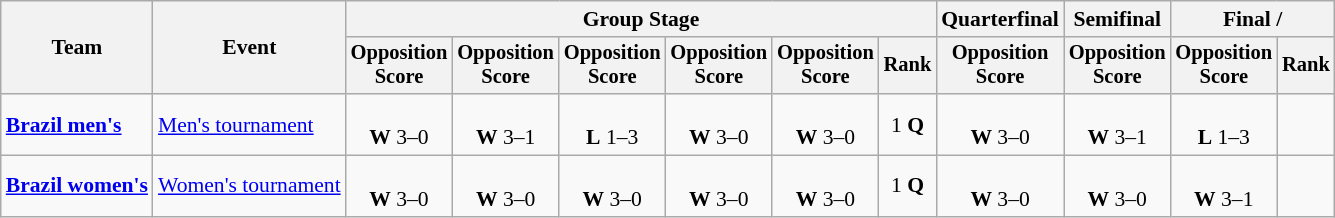<table class=wikitable style=font-size:90%>
<tr>
<th rowspan=2>Team</th>
<th rowspan=2>Event</th>
<th colspan=6>Group Stage</th>
<th>Quarterfinal</th>
<th>Semifinal</th>
<th colspan=2>Final / </th>
</tr>
<tr style=font-size:95%>
<th>Opposition<br>Score</th>
<th>Opposition<br>Score</th>
<th>Opposition<br>Score</th>
<th>Opposition<br>Score</th>
<th>Opposition<br>Score</th>
<th>Rank</th>
<th>Opposition<br>Score</th>
<th>Opposition<br>Score</th>
<th>Opposition<br>Score</th>
<th>Rank</th>
</tr>
<tr align=center>
<td align=left><strong><a href='#'>Brazil men's</a></strong></td>
<td align=left><a href='#'>Men's tournament</a></td>
<td><br><strong>W</strong> 3–0</td>
<td><br><strong>W</strong> 3–1</td>
<td><br><strong>L</strong> 1–3</td>
<td><br><strong>W</strong> 3–0</td>
<td><br><strong>W</strong> 3–0</td>
<td>1 <strong>Q</strong></td>
<td><br><strong>W</strong> 3–0</td>
<td><br><strong>W</strong> 3–1</td>
<td><br><strong>L</strong> 1–3</td>
<td></td>
</tr>
<tr align=center>
<td align=left><strong><a href='#'>Brazil women's</a></strong></td>
<td align=left><a href='#'>Women's tournament</a></td>
<td><br><strong>W</strong> 3–0</td>
<td><br><strong>W</strong> 3–0</td>
<td><br><strong>W</strong> 3–0</td>
<td><br><strong>W</strong> 3–0</td>
<td><br><strong>W</strong> 3–0</td>
<td>1 <strong>Q</strong></td>
<td><br><strong>W</strong> 3–0</td>
<td><br><strong>W</strong> 3–0</td>
<td><br><strong>W</strong> 3–1</td>
<td></td>
</tr>
</table>
